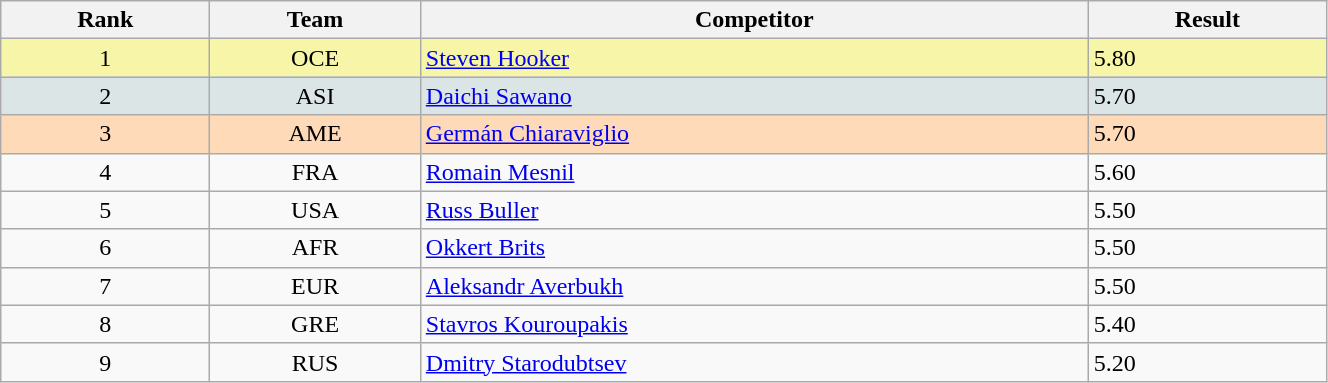<table class="wikitable" width=70% style=text-align:center>
<tr>
<th>Rank</th>
<th>Team</th>
<th>Competitor</th>
<th>Result</th>
</tr>
<tr bgcolor="#F7F6A8">
<td>1</td>
<td>OCE</td>
<td align="left"><a href='#'>Steven Hooker</a></td>
<td align="left">5.80</td>
</tr>
<tr bgcolor="#DCE5E5">
<td>2</td>
<td>ASI</td>
<td align="left"><a href='#'>Daichi Sawano</a></td>
<td align="left">5.70</td>
</tr>
<tr bgcolor="#FFDAB9">
<td>3</td>
<td>AME</td>
<td align="left"><a href='#'>Germán Chiaraviglio</a></td>
<td align="left">5.70</td>
</tr>
<tr>
<td>4</td>
<td>FRA</td>
<td align="left"><a href='#'>Romain Mesnil</a></td>
<td align="left">5.60</td>
</tr>
<tr>
<td>5</td>
<td>USA</td>
<td align="left"><a href='#'>Russ Buller</a></td>
<td align="left">5.50</td>
</tr>
<tr>
<td>6</td>
<td>AFR</td>
<td align="left"><a href='#'>Okkert Brits</a></td>
<td align="left">5.50</td>
</tr>
<tr>
<td>7</td>
<td>EUR</td>
<td align="left"><a href='#'>Aleksandr Averbukh</a></td>
<td align="left">5.50</td>
</tr>
<tr>
<td>8</td>
<td>GRE</td>
<td align="left"><a href='#'>Stavros Kouroupakis</a></td>
<td align="left">5.40</td>
</tr>
<tr>
<td>9</td>
<td>RUS</td>
<td align="left"><a href='#'>Dmitry Starodubtsev</a></td>
<td align="left">5.20</td>
</tr>
</table>
